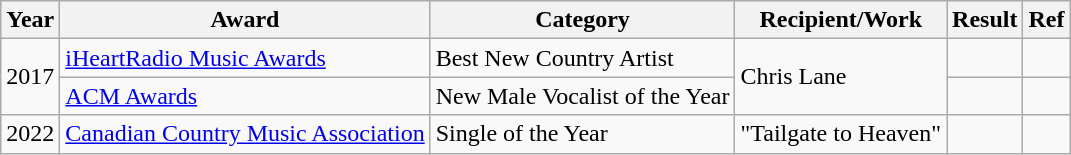<table class="wikitable">
<tr>
<th>Year</th>
<th>Award</th>
<th>Category</th>
<th>Recipient/Work</th>
<th>Result</th>
<th>Ref</th>
</tr>
<tr>
<td rowspan=2>2017</td>
<td><a href='#'>iHeartRadio Music Awards</a></td>
<td>Best New Country Artist</td>
<td rowspan=2>Chris Lane</td>
<td></td>
<td></td>
</tr>
<tr>
<td><a href='#'>ACM Awards</a></td>
<td>New Male Vocalist of the Year</td>
<td></td>
<td></td>
</tr>
<tr>
<td>2022</td>
<td><a href='#'>Canadian Country Music Association</a></td>
<td>Single of the Year</td>
<td>"Tailgate to Heaven" </td>
<td></td>
<td></td>
</tr>
</table>
